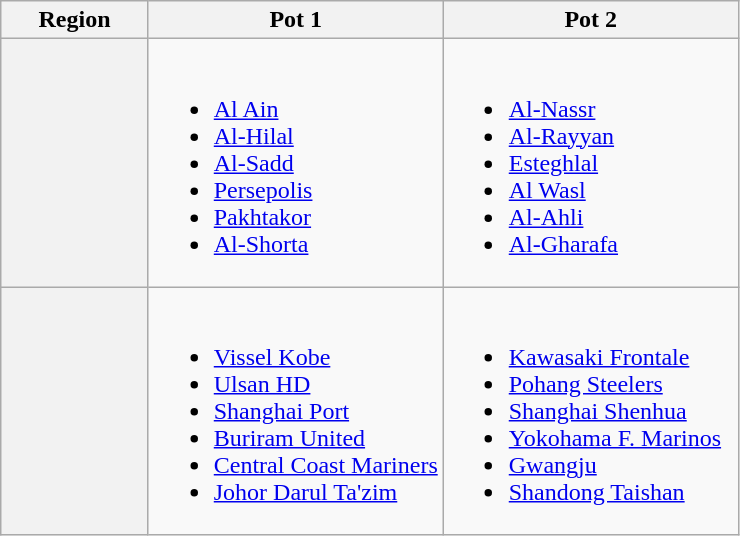<table class="wikitable">
<tr>
<th width="20%">Region</th>
<th width="40%">Pot 1</th>
<th width="40%">Pot 2</th>
</tr>
<tr>
<th></th>
<td><br><ul><li> <a href='#'>Al Ain</a>  </li><li> <a href='#'>Al-Hilal</a> </li><li> <a href='#'>Al-Sadd</a> </li><li> <a href='#'>Persepolis</a> </li><li> <a href='#'>Pakhtakor</a> </li><li> <a href='#'>Al-Shorta</a> </li></ul></td>
<td><br><ul><li> <a href='#'>Al-Nassr</a> </li><li> <a href='#'>Al-Rayyan</a> </li><li> <a href='#'>Esteghlal</a> </li><li> <a href='#'>Al Wasl</a> </li><li> <a href='#'>Al-Ahli</a> </li><li> <a href='#'>Al-Gharafa</a> </li></ul></td>
</tr>
<tr>
<th></th>
<td><br><ul><li> <a href='#'>Vissel Kobe</a> </li><li> <a href='#'>Ulsan HD</a> </li><li> <a href='#'>Shanghai Port</a> </li><li> <a href='#'>Buriram United</a> </li><li> <a href='#'>Central Coast Mariners</a> </li><li> <a href='#'>Johor Darul Ta'zim</a> </li></ul></td>
<td><br><ul><li> <a href='#'>Kawasaki Frontale</a> </li><li> <a href='#'>Pohang Steelers</a> </li><li> <a href='#'>Shanghai Shenhua</a> </li><li> <a href='#'>Yokohama F. Marinos</a> </li><li> <a href='#'>Gwangju</a> </li><li> <a href='#'>Shandong Taishan</a> </li></ul></td>
</tr>
</table>
